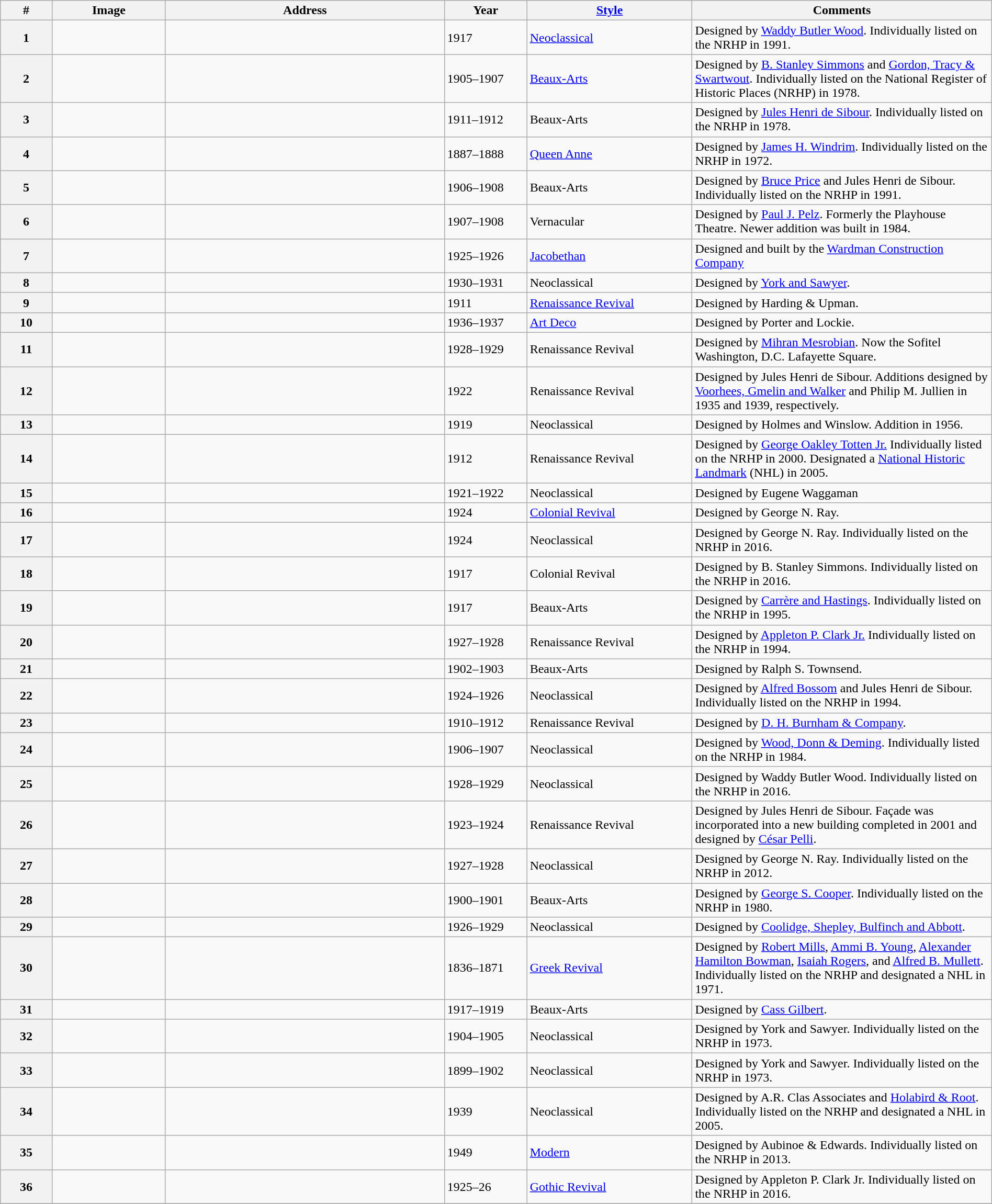<table class="wikitable sortable" style="width:100%">
<tr>
<th width = 5% >#</th>
<th width = 11% >Image</th>
<th width = 27% >Address</th>
<th width = 8% >Year</th>
<th width = 16% ><a href='#'>Style</a></th>
<th width = 29% >Comments</th>
</tr>
<tr ->
<th>1</th>
<td></td>
<td><br><small></small></td>
<td>1917</td>
<td><a href='#'>Neoclassical</a></td>
<td>Designed by <a href='#'>Waddy Butler Wood</a>. Individually listed on the NRHP in 1991.</td>
</tr>
<tr ->
<th>2</th>
<td></td>
<td><br><small></small></td>
<td>1905–1907</td>
<td><a href='#'>Beaux-Arts</a></td>
<td>Designed by <a href='#'>B. Stanley Simmons</a> and <a href='#'>Gordon, Tracy & Swartwout</a>. Individually listed on the National Register of Historic Places (NRHP) in 1978.</td>
</tr>
<tr ->
<th>3</th>
<td></td>
<td><br><small></small></td>
<td>1911–1912</td>
<td>Beaux-Arts</td>
<td>Designed by <a href='#'>Jules Henri de Sibour</a>. Individually listed on the NRHP in 1978.</td>
</tr>
<tr ->
<th>4</th>
<td></td>
<td><br><small></small></td>
<td>1887–1888</td>
<td><a href='#'>Queen Anne</a></td>
<td>Designed by <a href='#'>James H. Windrim</a>. Individually listed on the NRHP in 1972.</td>
</tr>
<tr ->
<th>5</th>
<td></td>
<td><br><small></small></td>
<td>1906–1908</td>
<td>Beaux-Arts</td>
<td>Designed by <a href='#'>Bruce Price</a> and Jules Henri de Sibour. Individually listed on the NRHP in 1991.</td>
</tr>
<tr ->
<th>6</th>
<td></td>
<td><br><small></small></td>
<td>1907–1908</td>
<td>Vernacular</td>
<td>Designed by <a href='#'>Paul J. Pelz</a>. Formerly the Playhouse Theatre. Newer addition was built in 1984.</td>
</tr>
<tr ->
<th>7</th>
<td></td>
<td><br><small></small></td>
<td>1925–1926</td>
<td><a href='#'>Jacobethan</a></td>
<td>Designed and built by the <a href='#'>Wardman Construction Company</a></td>
</tr>
<tr ->
<th>8</th>
<td></td>
<td><br><small></small></td>
<td>1930–1931</td>
<td>Neoclassical</td>
<td>Designed by <a href='#'>York and Sawyer</a>.</td>
</tr>
<tr ->
<th>9</th>
<td></td>
<td><br><small></small></td>
<td>1911</td>
<td><a href='#'>Renaissance Revival</a></td>
<td>Designed by Harding & Upman.</td>
</tr>
<tr ->
<th>10</th>
<td></td>
<td><br><small></small></td>
<td>1936–1937</td>
<td><a href='#'>Art Deco</a></td>
<td>Designed by Porter and Lockie.</td>
</tr>
<tr ->
<th>11</th>
<td></td>
<td><br><small></small></td>
<td>1928–1929</td>
<td>Renaissance Revival</td>
<td>Designed by <a href='#'>Mihran Mesrobian</a>. Now the Sofitel Washington, D.C. Lafayette Square.</td>
</tr>
<tr ->
<th>12</th>
<td></td>
<td><br><small></small></td>
<td>1922</td>
<td>Renaissance Revival</td>
<td>Designed by Jules Henri de Sibour. Additions designed by <a href='#'>Voorhees, Gmelin and Walker</a> and Philip M. Jullien in 1935 and 1939, respectively.</td>
</tr>
<tr ->
<th>13</th>
<td></td>
<td><br><small></small></td>
<td>1919</td>
<td>Neoclassical</td>
<td>Designed by Holmes and Winslow. Addition in 1956.</td>
</tr>
<tr ->
<th>14</th>
<td></td>
<td><br><small></small></td>
<td>1912</td>
<td>Renaissance Revival</td>
<td>Designed by <a href='#'>George Oakley Totten Jr.</a> Individually listed on the NRHP in 2000. Designated a <a href='#'>National Historic Landmark</a> (NHL) in 2005.</td>
</tr>
<tr ->
<th>15</th>
<td></td>
<td><br><small></small></td>
<td>1921–1922</td>
<td>Neoclassical</td>
<td>Designed by Eugene Waggaman</td>
</tr>
<tr ->
<th>16</th>
<td></td>
<td><br><small></small></td>
<td>1924</td>
<td><a href='#'>Colonial Revival</a></td>
<td>Designed by George N. Ray.</td>
</tr>
<tr ->
<th>17</th>
<td></td>
<td><br><small></small></td>
<td>1924</td>
<td>Neoclassical</td>
<td>Designed by George N. Ray. Individually listed on the NRHP in 2016.</td>
</tr>
<tr ->
<th>18</th>
<td></td>
<td><br><small></small></td>
<td>1917</td>
<td>Colonial Revival</td>
<td>Designed by B. Stanley Simmons. Individually listed on the NRHP in 2016.</td>
</tr>
<tr ->
<th>19</th>
<td></td>
<td><br><small></small></td>
<td>1917</td>
<td>Beaux-Arts</td>
<td>Designed by <a href='#'>Carrère and Hastings</a>. Individually listed on the NRHP in 1995.</td>
</tr>
<tr ->
<th>20</th>
<td></td>
<td><br><small></small></td>
<td>1927–1928</td>
<td>Renaissance Revival</td>
<td>Designed by <a href='#'>Appleton P. Clark Jr.</a> Individually listed on the NRHP in 1994.</td>
</tr>
<tr ->
<th>21</th>
<td></td>
<td><br><small></small></td>
<td>1902–1903</td>
<td>Beaux-Arts</td>
<td>Designed by Ralph S. Townsend.</td>
</tr>
<tr ->
<th>22</th>
<td></td>
<td><br><small></small></td>
<td>1924–1926</td>
<td>Neoclassical</td>
<td>Designed by <a href='#'>Alfred Bossom</a> and Jules Henri de Sibour. Individually listed on the NRHP in 1994.</td>
</tr>
<tr ->
<th>23</th>
<td></td>
<td><br><small></small></td>
<td>1910–1912</td>
<td>Renaissance Revival</td>
<td>Designed by <a href='#'>D. H. Burnham & Company</a>.</td>
</tr>
<tr ->
<th>24</th>
<td></td>
<td><br><small></small></td>
<td>1906–1907</td>
<td>Neoclassical</td>
<td>Designed by <a href='#'>Wood, Donn & Deming</a>. Individually listed on the NRHP in 1984.</td>
</tr>
<tr ->
<th>25</th>
<td></td>
<td><br><small></small></td>
<td>1928–1929</td>
<td>Neoclassical</td>
<td>Designed by Waddy Butler Wood. Individually listed on the NRHP in 2016.</td>
</tr>
<tr ->
<th>26</th>
<td></td>
<td><br><small></small></td>
<td>1923–1924</td>
<td>Renaissance Revival</td>
<td>Designed by Jules Henri de Sibour. Façade was incorporated into a new building completed in 2001 and designed by <a href='#'>César Pelli</a>.</td>
</tr>
<tr ->
<th>27</th>
<td></td>
<td><br><small></small></td>
<td>1927–1928</td>
<td>Neoclassical</td>
<td>Designed by George N. Ray. Individually listed on the NRHP in 2012.</td>
</tr>
<tr ->
<th>28</th>
<td></td>
<td><br><small></small></td>
<td>1900–1901</td>
<td>Beaux-Arts</td>
<td>Designed by <a href='#'>George S. Cooper</a>. Individually listed on the NRHP in 1980.</td>
</tr>
<tr ->
<th>29</th>
<td></td>
<td><br><small></small></td>
<td>1926–1929</td>
<td>Neoclassical</td>
<td>Designed by <a href='#'>Coolidge, Shepley, Bulfinch and Abbott</a>.</td>
</tr>
<tr ->
<th>30</th>
<td></td>
<td><br><small></small></td>
<td>1836–1871</td>
<td><a href='#'>Greek Revival</a></td>
<td>Designed by <a href='#'>Robert Mills</a>, <a href='#'>Ammi B. Young</a>, <a href='#'>Alexander Hamilton Bowman</a>, <a href='#'>Isaiah Rogers</a>, and <a href='#'>Alfred B. Mullett</a>. Individually listed on the NRHP and designated a NHL in 1971.</td>
</tr>
<tr ->
<th>31</th>
<td></td>
<td><br><small></small></td>
<td>1917–1919</td>
<td>Beaux-Arts</td>
<td>Designed by <a href='#'>Cass Gilbert</a>.</td>
</tr>
<tr ->
<th>32</th>
<td></td>
<td><br><small></small></td>
<td>1904–1905</td>
<td>Neoclassical</td>
<td>Designed by York and Sawyer. Individually listed on the NRHP in 1973.</td>
</tr>
<tr ->
<th>33</th>
<td></td>
<td><br><small></small></td>
<td>1899–1902</td>
<td>Neoclassical</td>
<td>Designed by York and Sawyer. Individually listed on the NRHP in 1973.</td>
</tr>
<tr ->
<th>34</th>
<td></td>
<td><br><small></small></td>
<td>1939</td>
<td>Neoclassical</td>
<td>Designed by A.R. Clas Associates and <a href='#'>Holabird & Root</a>. Individually listed on the NRHP and designated a NHL in 2005.</td>
</tr>
<tr ->
<th>35</th>
<td></td>
<td><br><small></small></td>
<td>1949</td>
<td><a href='#'>Modern</a></td>
<td>Designed by Aubinoe & Edwards. Individually listed on the NRHP in 2013.</td>
</tr>
<tr ->
<th>36</th>
<td></td>
<td><br><small></small></td>
<td>1925–26</td>
<td><a href='#'>Gothic Revival</a></td>
<td>Designed by Appleton P. Clark Jr. Individually listed on the NRHP in 2016.</td>
</tr>
<tr ->
</tr>
</table>
